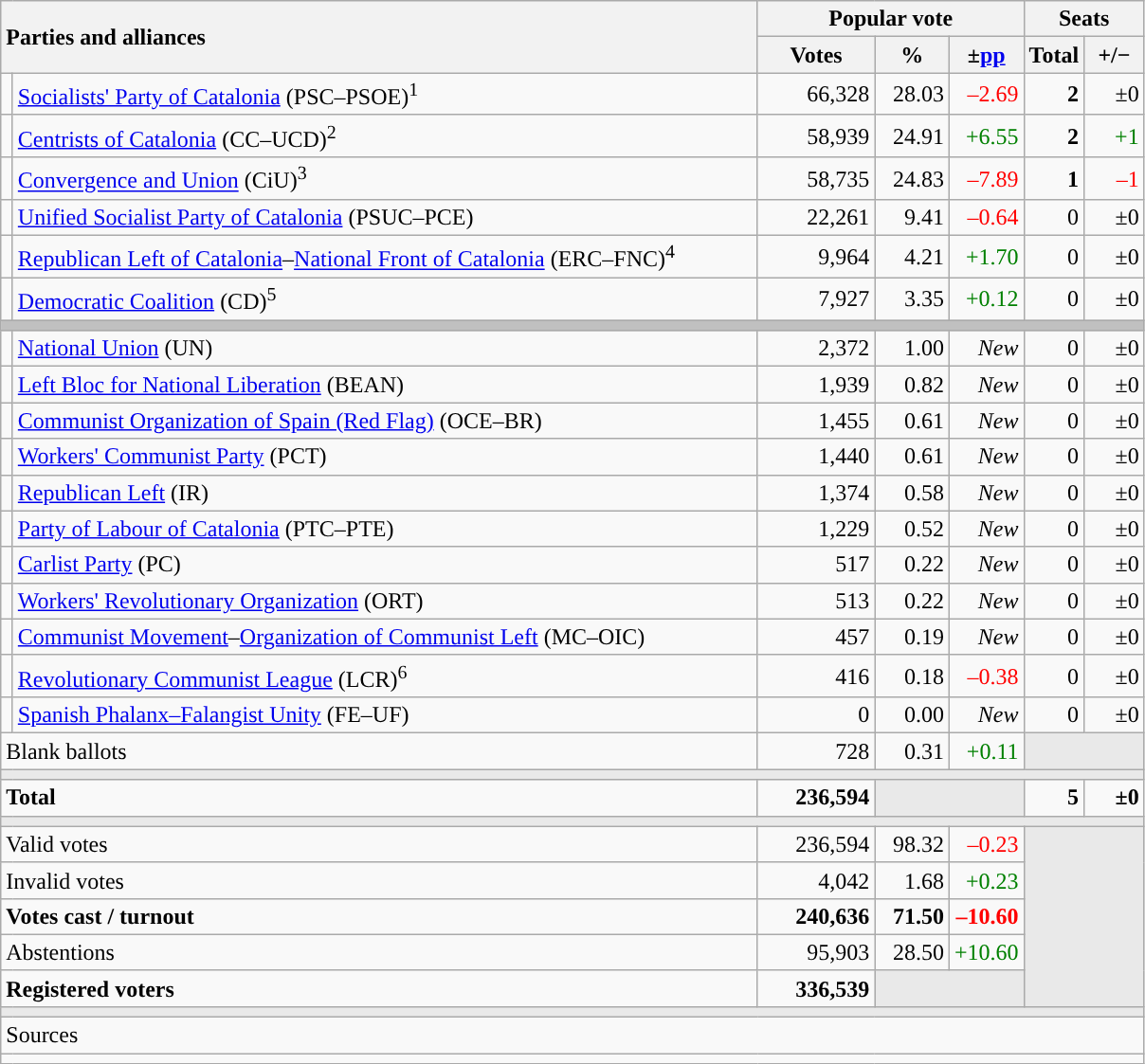<table class="wikitable" style="text-align:right;">
<tr>
<th style="text-align:left;" rowspan="2" colspan="2" width="525">Parties and alliances</th>
<th colspan="3">Popular vote</th>
<th colspan="2">Seats</th>
</tr>
<tr>
<th width="75">Votes</th>
<th width="45">%</th>
<th width="45">±<a href='#'>pp</a></th>
<th width="35">Total</th>
<th width="35">+/−</th>
</tr>
<tr>
<td width="1" style="color:inherit;background:"></td>
<td align="left"><a href='#'>Socialists' Party of Catalonia</a> (PSC–PSOE)<sup>1</sup></td>
<td>66,328</td>
<td>28.03</td>
<td style="color:red;">–2.69</td>
<td><strong>2</strong></td>
<td>±0</td>
</tr>
<tr>
<td style="color:inherit;background:"></td>
<td align="left"><a href='#'>Centrists of Catalonia</a> (CC–UCD)<sup>2</sup></td>
<td>58,939</td>
<td>24.91</td>
<td style="color:green;">+6.55</td>
<td><strong>2</strong></td>
<td style="color:green;">+1</td>
</tr>
<tr>
<td style="color:inherit;background:"></td>
<td align="left"><a href='#'>Convergence and Union</a> (CiU)<sup>3</sup></td>
<td>58,735</td>
<td>24.83</td>
<td style="color:red;">–7.89</td>
<td><strong>1</strong></td>
<td style="color:red;">–1</td>
</tr>
<tr>
<td style="color:inherit;background:"></td>
<td align="left"><a href='#'>Unified Socialist Party of Catalonia</a> (PSUC–PCE)</td>
<td>22,261</td>
<td>9.41</td>
<td style="color:red;">–0.64</td>
<td>0</td>
<td>±0</td>
</tr>
<tr>
<td style="color:inherit;background:"></td>
<td align="left"><a href='#'>Republican Left of Catalonia</a>–<a href='#'>National Front of Catalonia</a> (ERC–FNC)<sup>4</sup></td>
<td>9,964</td>
<td>4.21</td>
<td style="color:green;">+1.70</td>
<td>0</td>
<td>±0</td>
</tr>
<tr>
<td style="color:inherit;background:"></td>
<td align="left"><a href='#'>Democratic Coalition</a> (CD)<sup>5</sup></td>
<td>7,927</td>
<td>3.35</td>
<td style="color:green;">+0.12</td>
<td>0</td>
<td>±0</td>
</tr>
<tr>
<td colspan="7" bgcolor="#C0C0C0"></td>
</tr>
<tr>
<td style="color:inherit;background:"></td>
<td align="left"><a href='#'>National Union</a> (UN)</td>
<td>2,372</td>
<td>1.00</td>
<td><em>New</em></td>
<td>0</td>
<td>±0</td>
</tr>
<tr>
<td style="color:inherit;background:"></td>
<td align="left"><a href='#'>Left Bloc for National Liberation</a> (BEAN)</td>
<td>1,939</td>
<td>0.82</td>
<td><em>New</em></td>
<td>0</td>
<td>±0</td>
</tr>
<tr>
<td style="color:inherit;background:"></td>
<td align="left"><a href='#'>Communist Organization of Spain (Red Flag)</a> (OCE–BR)</td>
<td>1,455</td>
<td>0.61</td>
<td><em>New</em></td>
<td>0</td>
<td>±0</td>
</tr>
<tr>
<td style="color:inherit;background:"></td>
<td align="left"><a href='#'>Workers' Communist Party</a> (PCT)</td>
<td>1,440</td>
<td>0.61</td>
<td><em>New</em></td>
<td>0</td>
<td>±0</td>
</tr>
<tr>
<td style="color:inherit;background:"></td>
<td align="left"><a href='#'>Republican Left</a> (IR)</td>
<td>1,374</td>
<td>0.58</td>
<td><em>New</em></td>
<td>0</td>
<td>±0</td>
</tr>
<tr>
<td style="color:inherit;background:"></td>
<td align="left"><a href='#'>Party of Labour of Catalonia</a> (PTC–PTE)</td>
<td>1,229</td>
<td>0.52</td>
<td><em>New</em></td>
<td>0</td>
<td>±0</td>
</tr>
<tr>
<td style="color:inherit;background:"></td>
<td align="left"><a href='#'>Carlist Party</a> (PC)</td>
<td>517</td>
<td>0.22</td>
<td><em>New</em></td>
<td>0</td>
<td>±0</td>
</tr>
<tr>
<td style="color:inherit;background:"></td>
<td align="left"><a href='#'>Workers' Revolutionary Organization</a> (ORT)</td>
<td>513</td>
<td>0.22</td>
<td><em>New</em></td>
<td>0</td>
<td>±0</td>
</tr>
<tr>
<td style="color:inherit;background:"></td>
<td align="left"><a href='#'>Communist Movement</a>–<a href='#'>Organization of Communist Left</a> (MC–OIC)</td>
<td>457</td>
<td>0.19</td>
<td><em>New</em></td>
<td>0</td>
<td>±0</td>
</tr>
<tr>
<td style="color:inherit;background:"></td>
<td align="left"><a href='#'>Revolutionary Communist League</a> (LCR)<sup>6</sup></td>
<td>416</td>
<td>0.18</td>
<td style="color:red;">–0.38</td>
<td>0</td>
<td>±0</td>
</tr>
<tr>
<td style="color:inherit;background:"></td>
<td align="left"><a href='#'>Spanish Phalanx–Falangist Unity</a> (FE–UF)</td>
<td>0</td>
<td>0.00</td>
<td><em>New</em></td>
<td>0</td>
<td>±0</td>
</tr>
<tr>
<td align="left" colspan="2">Blank ballots</td>
<td>728</td>
<td>0.31</td>
<td style="color:green;">+0.11</td>
<td bgcolor="#E9E9E9" colspan="2"></td>
</tr>
<tr>
<td colspan="7" bgcolor="#E9E9E9"></td>
</tr>
<tr style="font-weight:bold;">
<td align="left" colspan="2">Total</td>
<td>236,594</td>
<td bgcolor="#E9E9E9" colspan="2"></td>
<td>5</td>
<td>±0</td>
</tr>
<tr>
<td colspan="7" bgcolor="#E9E9E9"></td>
</tr>
<tr>
<td align="left" colspan="2">Valid votes</td>
<td>236,594</td>
<td>98.32</td>
<td style="color:red;">–0.23</td>
<td bgcolor="#E9E9E9" colspan="2" rowspan="5"></td>
</tr>
<tr>
<td align="left" colspan="2">Invalid votes</td>
<td>4,042</td>
<td>1.68</td>
<td style="color:green;">+0.23</td>
</tr>
<tr style="font-weight:bold;">
<td align="left" colspan="2">Votes cast / turnout</td>
<td>240,636</td>
<td>71.50</td>
<td style="color:red;">–10.60</td>
</tr>
<tr>
<td align="left" colspan="2">Abstentions</td>
<td>95,903</td>
<td>28.50</td>
<td style="color:green;">+10.60</td>
</tr>
<tr style="font-weight:bold;">
<td align="left" colspan="2">Registered voters</td>
<td>336,539</td>
<td bgcolor="#E9E9E9" colspan="2"></td>
</tr>
<tr>
<td colspan="7" bgcolor="#E9E9E9"></td>
</tr>
<tr>
<td align="left" colspan="7">Sources</td>
</tr>
<tr>
<td colspan="7" style="text-align:left; max-width:790px;"></td>
</tr>
</table>
